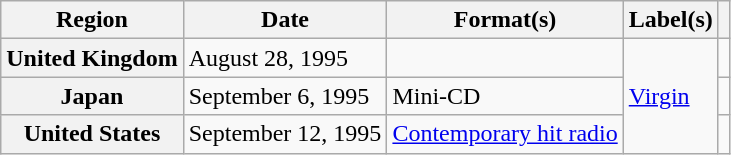<table class="wikitable plainrowheaders">
<tr>
<th scope="col">Region</th>
<th scope="col">Date</th>
<th scope="col">Format(s)</th>
<th scope="col">Label(s)</th>
<th scope="col"></th>
</tr>
<tr>
<th scope="row">United Kingdom</th>
<td>August 28, 1995</td>
<td></td>
<td rowspan="3"><a href='#'>Virgin</a></td>
<td></td>
</tr>
<tr>
<th scope="row">Japan</th>
<td>September 6, 1995</td>
<td>Mini-CD</td>
<td></td>
</tr>
<tr>
<th scope="row">United States</th>
<td>September 12, 1995</td>
<td><a href='#'>Contemporary hit radio</a></td>
<td></td>
</tr>
</table>
